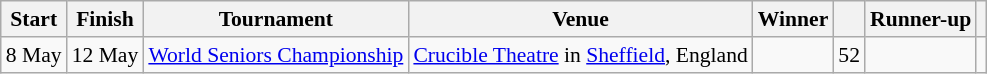<table class="wikitable" style="font-size:90%">
<tr>
<th>Start</th>
<th>Finish</th>
<th>Tournament</th>
<th>Venue</th>
<th>Winner</th>
<th></th>
<th>Runner-up</th>
<th></th>
</tr>
<tr>
<td>8 May</td>
<td>12 May</td>
<td><a href='#'>World Seniors Championship</a></td>
<td><a href='#'>Crucible Theatre</a> in <a href='#'>Sheffield</a>, England</td>
<td></td>
<td style="text-align:center;">52</td>
<td></td>
<td style="text-align:center;"></td>
</tr>
</table>
